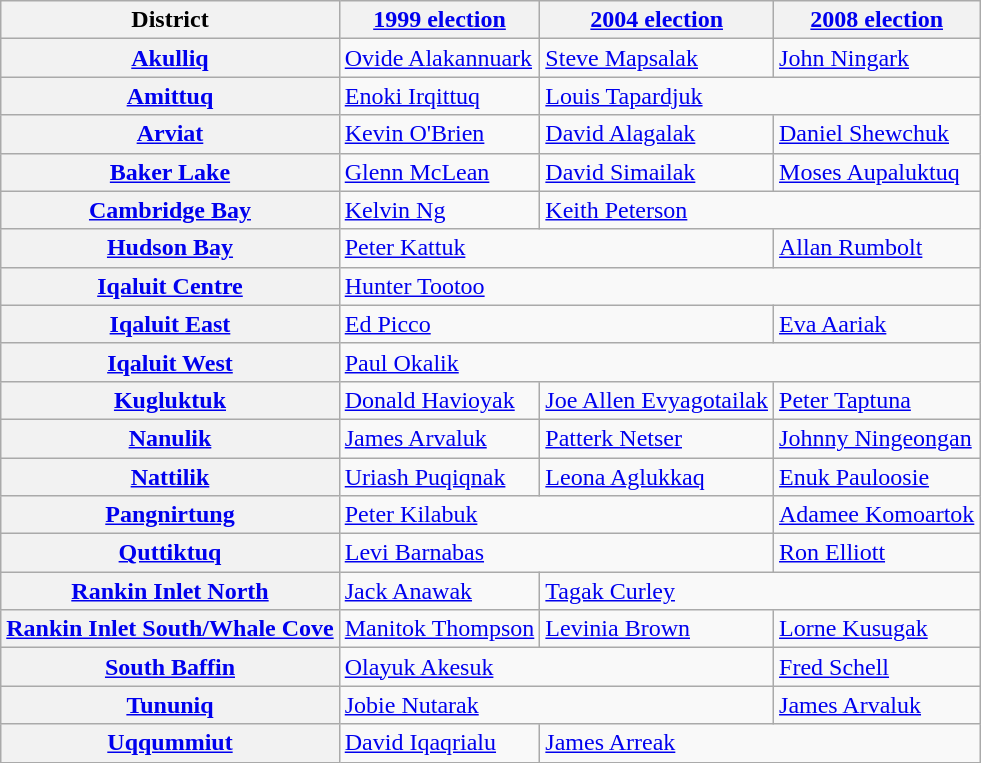<table border=1 class="wikitable">
<tr>
<th>District</th>
<th><a href='#'>1999 election</a></th>
<th><a href='#'>2004 election</a></th>
<th><a href='#'>2008 election</a></th>
</tr>
<tr>
<th><a href='#'>Akulliq</a></th>
<td><a href='#'>Ovide Alakannuark</a></td>
<td><a href='#'>Steve Mapsalak</a></td>
<td><a href='#'>John Ningark</a></td>
</tr>
<tr>
<th><a href='#'>Amittuq</a></th>
<td><a href='#'>Enoki Irqittuq</a></td>
<td colspan=2><a href='#'>Louis Tapardjuk</a></td>
</tr>
<tr>
<th><a href='#'>Arviat</a></th>
<td><a href='#'>Kevin O'Brien</a></td>
<td><a href='#'>David Alagalak</a></td>
<td><a href='#'>Daniel Shewchuk</a></td>
</tr>
<tr>
<th><a href='#'>Baker Lake</a></th>
<td><a href='#'>Glenn McLean</a></td>
<td><a href='#'>David Simailak</a></td>
<td><a href='#'>Moses Aupaluktuq</a></td>
</tr>
<tr>
<th><a href='#'>Cambridge Bay</a></th>
<td><a href='#'>Kelvin Ng</a></td>
<td colspan=2><a href='#'>Keith Peterson</a></td>
</tr>
<tr>
<th><a href='#'>Hudson Bay</a></th>
<td colspan=2><a href='#'>Peter Kattuk</a></td>
<td><a href='#'>Allan Rumbolt</a></td>
</tr>
<tr>
<th><a href='#'>Iqaluit Centre</a></th>
<td colspan=3><a href='#'>Hunter Tootoo</a></td>
</tr>
<tr>
<th><a href='#'>Iqaluit East</a></th>
<td colspan=2><a href='#'>Ed Picco</a></td>
<td><a href='#'>Eva Aariak</a></td>
</tr>
<tr>
<th><a href='#'>Iqaluit West</a></th>
<td colspan=3><a href='#'>Paul Okalik</a></td>
</tr>
<tr>
<th><a href='#'>Kugluktuk</a></th>
<td><a href='#'>Donald Havioyak</a></td>
<td><a href='#'>Joe Allen Evyagotailak</a></td>
<td><a href='#'>Peter Taptuna</a></td>
</tr>
<tr>
<th><a href='#'>Nanulik</a></th>
<td><a href='#'>James Arvaluk</a></td>
<td><a href='#'>Patterk Netser</a></td>
<td><a href='#'>Johnny Ningeongan</a></td>
</tr>
<tr>
<th><a href='#'>Nattilik</a></th>
<td><a href='#'>Uriash Puqiqnak</a></td>
<td><a href='#'>Leona Aglukkaq</a></td>
<td><a href='#'>Enuk Pauloosie</a></td>
</tr>
<tr>
<th><a href='#'>Pangnirtung</a></th>
<td colspan=2><a href='#'>Peter Kilabuk</a></td>
<td><a href='#'>Adamee Komoartok</a></td>
</tr>
<tr>
<th><a href='#'>Quttiktuq</a></th>
<td colspan=2><a href='#'>Levi Barnabas</a></td>
<td><a href='#'>Ron Elliott</a></td>
</tr>
<tr>
<th><a href='#'>Rankin Inlet North</a></th>
<td><a href='#'>Jack Anawak</a></td>
<td colspan=2><a href='#'>Tagak Curley</a></td>
</tr>
<tr>
<th><a href='#'>Rankin Inlet South/Whale Cove</a></th>
<td><a href='#'>Manitok Thompson</a></td>
<td><a href='#'>Levinia Brown</a></td>
<td><a href='#'>Lorne Kusugak</a></td>
</tr>
<tr>
<th><a href='#'>South Baffin</a></th>
<td colspan=2><a href='#'>Olayuk Akesuk</a></td>
<td><a href='#'>Fred Schell</a></td>
</tr>
<tr>
<th><a href='#'>Tununiq</a></th>
<td colspan=2><a href='#'>Jobie Nutarak</a></td>
<td><a href='#'>James Arvaluk</a></td>
</tr>
<tr>
<th><a href='#'>Uqqummiut</a></th>
<td><a href='#'>David Iqaqrialu</a></td>
<td colspan=2><a href='#'>James Arreak</a></td>
</tr>
</table>
